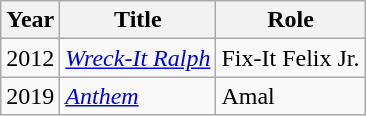<table class="wikitable sortable">
<tr>
<th>Year</th>
<th>Title</th>
<th>Role</th>
</tr>
<tr>
<td>2012</td>
<td><em><a href='#'>Wreck-It Ralph</a></em></td>
<td>Fix-It Felix Jr.</td>
</tr>
<tr>
<td>2019</td>
<td><em><a href='#'>Anthem</a></em></td>
<td>Amal</td>
</tr>
</table>
